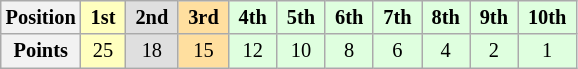<table class="wikitable" style="font-size:85%; text-align:center">
<tr>
<th>Position</th>
<td style="background:#ffffbf"> <strong>1st</strong> </td>
<td style="background:#dfdfdf"> <strong>2nd</strong> </td>
<td style="background:#ffdf9f"> <strong>3rd</strong> </td>
<td style="background:#dfffdf"> <strong>4th</strong> </td>
<td style="background:#dfffdf"> <strong>5th</strong> </td>
<td style="background:#dfffdf"> <strong>6th</strong> </td>
<td style="background:#dfffdf"> <strong>7th</strong> </td>
<td style="background:#dfffdf"> <strong>8th</strong> </td>
<td style="background:#dfffdf"> <strong>9th</strong> </td>
<td style="background:#dfffdf"> <strong>10th</strong> </td>
</tr>
<tr>
<th>Points</th>
<td style="background:#ffffbf">25</td>
<td style="background:#dfdfdf">18</td>
<td style="background:#ffdf9f">15</td>
<td style="background:#dfffdf">12</td>
<td style="background:#dfffdf">10</td>
<td style="background:#dfffdf">8</td>
<td style="background:#dfffdf">6</td>
<td style="background:#dfffdf">4</td>
<td style="background:#dfffdf">2</td>
<td style="background:#dfffdf">1</td>
</tr>
</table>
